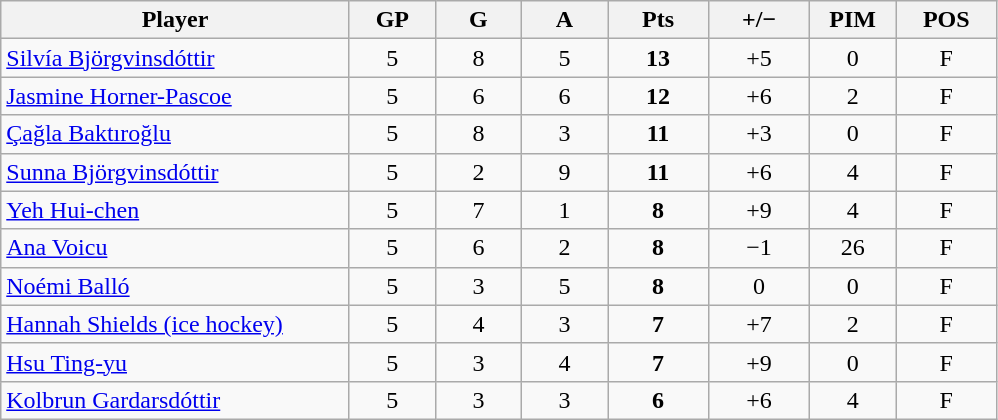<table class="wikitable sortable" style="text-align:center;">
<tr>
<th style="width:225px;">Player</th>
<th style="width:50px;">GP</th>
<th style="width:50px;">G</th>
<th style="width:50px;">A</th>
<th style="width:60px;">Pts</th>
<th style="width:60px;">+/−</th>
<th style="width:50px;">PIM</th>
<th style="width:60px;">POS</th>
</tr>
<tr>
<td style="text-align:left;"> <a href='#'>Silvía Björgvinsdóttir</a></td>
<td>5</td>
<td>8</td>
<td>5</td>
<td><strong>13</strong></td>
<td>+5</td>
<td>0</td>
<td>F</td>
</tr>
<tr>
<td style="text-align:left;"> <a href='#'>Jasmine Horner-Pascoe</a></td>
<td>5</td>
<td>6</td>
<td>6</td>
<td><strong>12</strong></td>
<td>+6</td>
<td>2</td>
<td>F</td>
</tr>
<tr>
<td style="text-align:left;"> <a href='#'>Çağla Baktıroğlu</a></td>
<td>5</td>
<td>8</td>
<td>3</td>
<td><strong>11</strong></td>
<td>+3</td>
<td>0</td>
<td>F</td>
</tr>
<tr>
<td style="text-align:left;"> <a href='#'>Sunna Björgvinsdóttir</a></td>
<td>5</td>
<td>2</td>
<td>9</td>
<td><strong>11</strong></td>
<td>+6</td>
<td>4</td>
<td>F</td>
</tr>
<tr>
<td style="text-align:left;"> <a href='#'>Yeh Hui-chen</a></td>
<td>5</td>
<td>7</td>
<td>1</td>
<td><strong>8</strong></td>
<td>+9</td>
<td>4</td>
<td>F</td>
</tr>
<tr>
<td style="text-align:left;"> <a href='#'>Ana Voicu</a></td>
<td>5</td>
<td>6</td>
<td>2</td>
<td><strong>8</strong></td>
<td>−1</td>
<td>26</td>
<td>F</td>
</tr>
<tr>
<td style="text-align:left;"> <a href='#'>Noémi Balló</a></td>
<td>5</td>
<td>3</td>
<td>5</td>
<td><strong>8</strong></td>
<td>0</td>
<td>0</td>
<td>F</td>
</tr>
<tr>
<td style="text-align:left;"> <a href='#'>Hannah Shields (ice hockey)</a></td>
<td>5</td>
<td>4</td>
<td>3</td>
<td><strong>7</strong></td>
<td>+7</td>
<td>2</td>
<td>F</td>
</tr>
<tr>
<td style="text-align:left;"> <a href='#'>Hsu Ting-yu</a></td>
<td>5</td>
<td>3</td>
<td>4</td>
<td><strong>7</strong></td>
<td>+9</td>
<td>0</td>
<td>F</td>
</tr>
<tr>
<td style="text-align:left;"> <a href='#'>Kolbrun Gardarsdóttir</a></td>
<td>5</td>
<td>3</td>
<td>3</td>
<td><strong>6</strong></td>
<td>+6</td>
<td>4</td>
<td>F</td>
</tr>
</table>
